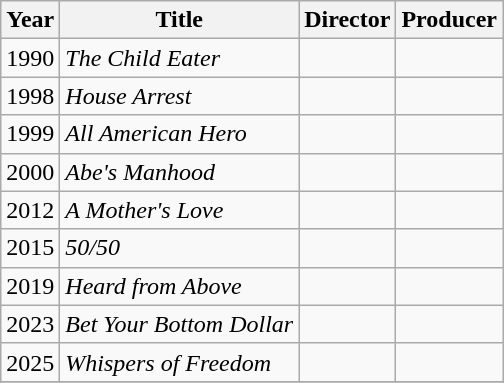<table class="wikitable">
<tr>
<th>Year</th>
<th>Title</th>
<th>Director</th>
<th>Producer</th>
</tr>
<tr>
<td>1990</td>
<td><em>The Child Eater</em></td>
<td></td>
<td></td>
</tr>
<tr>
<td>1998</td>
<td><em>House Arrest</em></td>
<td></td>
<td></td>
</tr>
<tr>
<td>1999</td>
<td><em>All American Hero</em></td>
<td></td>
<td></td>
</tr>
<tr>
<td>2000</td>
<td><em>Abe's Manhood</em></td>
<td></td>
<td></td>
</tr>
<tr>
<td>2012</td>
<td><em>A Mother's Love</em></td>
<td></td>
<td></td>
</tr>
<tr>
<td>2015</td>
<td><em>50/50</em></td>
<td></td>
<td></td>
</tr>
<tr>
<td>2019</td>
<td><em>Heard from Above</em></td>
<td></td>
<td></td>
</tr>
<tr>
<td>2023</td>
<td><em>Bet Your Bottom Dollar</em></td>
<td></td>
<td></td>
</tr>
<tr>
<td>2025</td>
<td><em>Whispers of Freedom</em></td>
<td></td>
<td></td>
</tr>
<tr>
</tr>
</table>
